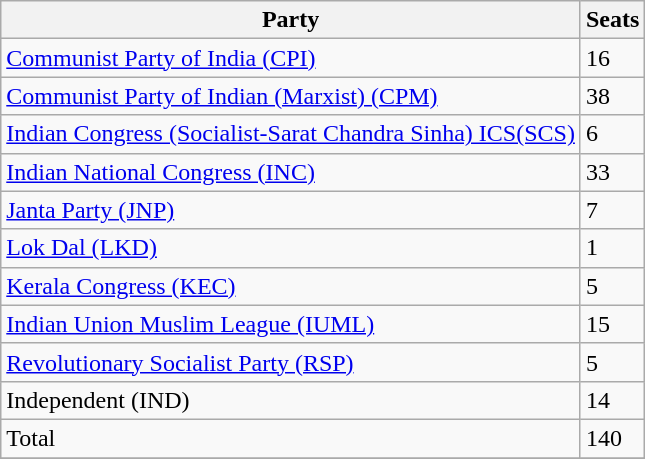<table class="wikitable sortable">
<tr>
<th>Party</th>
<th>Seats</th>
</tr>
<tr --->
<td><a href='#'>Communist Party of India (CPI)</a></td>
<td>16</td>
</tr>
<tr --->
<td><a href='#'>Communist Party of Indian (Marxist) (CPM)</a></td>
<td>38</td>
</tr>
<tr --->
<td><a href='#'>Indian Congress (Socialist-Sarat Chandra Sinha) ICS(SCS)</a></td>
<td>6</td>
</tr>
<tr --->
<td><a href='#'>Indian National Congress (INC)</a></td>
<td>33</td>
</tr>
<tr --->
<td><a href='#'>Janta Party (JNP)</a></td>
<td>7</td>
</tr>
<tr --->
<td><a href='#'>Lok Dal (LKD)</a></td>
<td>1</td>
</tr>
<tr --->
<td><a href='#'>Kerala Congress (KEC)</a></td>
<td>5</td>
</tr>
<tr --->
<td><a href='#'>Indian Union Muslim League (IUML)</a></td>
<td>15</td>
</tr>
<tr --->
<td><a href='#'>Revolutionary Socialist Party (RSP)</a></td>
<td>5</td>
</tr>
<tr --->
<td>Independent (IND)</td>
<td>14</td>
</tr>
<tr --->
<td>Total</td>
<td>140</td>
</tr>
<tr --->
</tr>
</table>
